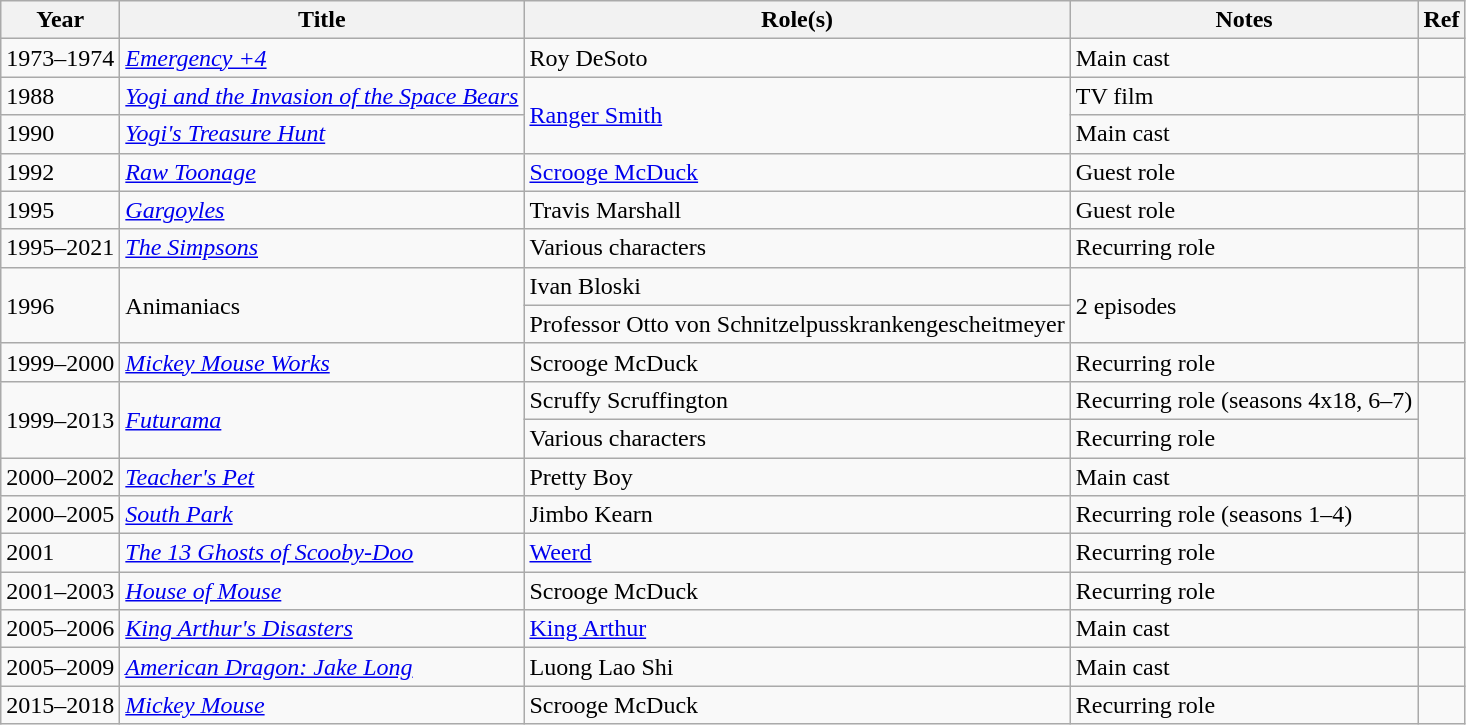<table class="wikitable plainrowheaders sortable">
<tr>
<th scope="col">Year</th>
<th scope="col">Title</th>
<th scope="col">Role(s)</th>
<th scope="col">Notes</th>
<th scope="col" class="unsortable">Ref</th>
</tr>
<tr>
<td>1973–1974</td>
<td><em><a href='#'>Emergency +4</a></em></td>
<td>Roy DeSoto</td>
<td>Main cast</td>
<td></td>
</tr>
<tr>
<td>1988</td>
<td><em><a href='#'>Yogi and the Invasion of the Space Bears</a></em></td>
<td rowspan=2><a href='#'>Ranger Smith</a></td>
<td>TV film</td>
<td></td>
</tr>
<tr>
<td>1990</td>
<td><em><a href='#'>Yogi's Treasure Hunt</a></em></td>
<td>Main cast</td>
<td></td>
</tr>
<tr>
<td>1992</td>
<td><em><a href='#'>Raw Toonage</a></em></td>
<td><a href='#'>Scrooge McDuck</a></td>
<td>Guest role</td>
<td></td>
</tr>
<tr>
<td>1995</td>
<td><em><a href='#'>Gargoyles</a></em></td>
<td>Travis Marshall</td>
<td>Guest role</td>
<td></td>
</tr>
<tr>
<td>1995–2021</td>
<td><em><a href='#'>The Simpsons</a></em></td>
<td>Various characters</td>
<td>Recurring role</td>
<td></td>
</tr>
<tr>
<td rowspan=2>1996</td>
<td rowspan=2>Animaniacs</td>
<td>Ivan Bloski</td>
<td rowspan=2>2 episodes</td>
<td rowspan=2></td>
</tr>
<tr>
<td>Professor Otto von Schnitzelpusskrankengescheitmeyer</td>
</tr>
<tr>
<td>1999–2000</td>
<td><em><a href='#'>Mickey Mouse Works</a></em></td>
<td>Scrooge McDuck</td>
<td>Recurring role</td>
<td></td>
</tr>
<tr>
<td rowspan=2>1999–2013</td>
<td rowspan=2><em><a href='#'>Futurama</a></em></td>
<td>Scruffy Scruffington</td>
<td>Recurring role (seasons 4x18, 6–7)</td>
<td rowspan=2></td>
</tr>
<tr>
<td>Various characters</td>
<td>Recurring role</td>
</tr>
<tr>
<td>2000–2002</td>
<td><em><a href='#'>Teacher's Pet</a></em></td>
<td>Pretty Boy</td>
<td>Main cast</td>
<td></td>
</tr>
<tr>
<td>2000–2005</td>
<td><em><a href='#'>South Park</a></em></td>
<td>Jimbo Kearn</td>
<td>Recurring role (seasons 1–4)</td>
<td></td>
</tr>
<tr>
<td>2001</td>
<td><em><a href='#'>The 13 Ghosts of Scooby-Doo</a></em></td>
<td><a href='#'>Weerd</a></td>
<td>Recurring role</td>
<td></td>
</tr>
<tr>
<td>2001–2003</td>
<td><em><a href='#'>House of Mouse</a></em></td>
<td>Scrooge McDuck</td>
<td>Recurring role</td>
<td></td>
</tr>
<tr>
<td>2005–2006</td>
<td><em><a href='#'>King Arthur's Disasters</a></em></td>
<td><a href='#'>King Arthur</a></td>
<td>Main cast</td>
<td></td>
</tr>
<tr>
<td>2005–2009</td>
<td><em><a href='#'>American Dragon: Jake Long</a></em></td>
<td>Luong Lao Shi</td>
<td>Main cast</td>
<td></td>
</tr>
<tr>
<td>2015–2018</td>
<td><em><a href='#'>Mickey Mouse</a></em></td>
<td>Scrooge McDuck</td>
<td>Recurring role</td>
<td></td>
</tr>
</table>
